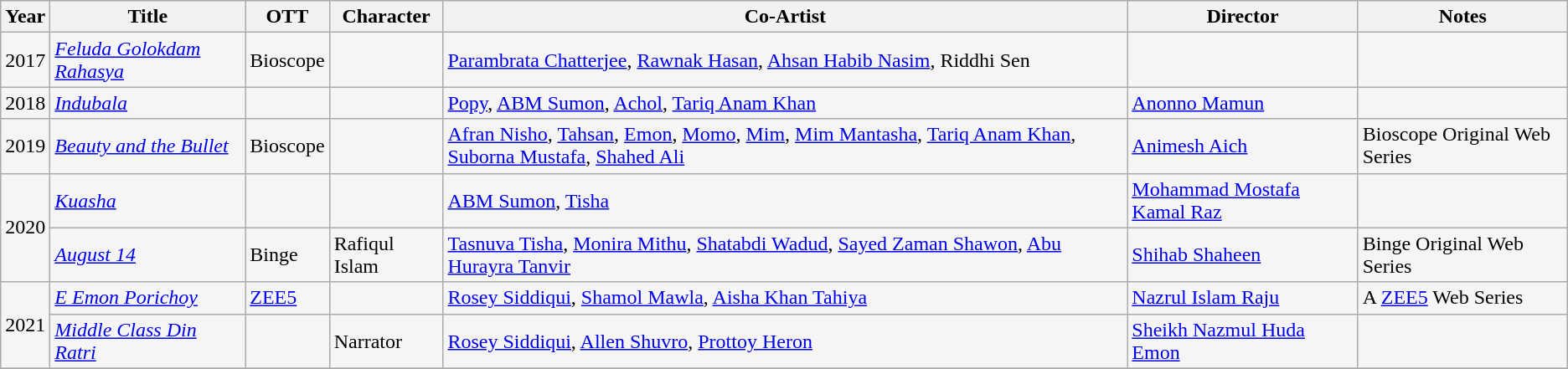<table class="wikitable sortable" style="background:#F5F5F5;">
<tr>
<th>Year</th>
<th>Title</th>
<th>OTT</th>
<th>Character</th>
<th>Co-Artist</th>
<th>Director</th>
<th>Notes</th>
</tr>
<tr>
<td>2017</td>
<td><em><a href='#'>Feluda Golokdam Rahasya</a></em></td>
<td>Bioscope</td>
<td></td>
<td><a href='#'>Parambrata Chatterjee</a>, <a href='#'>Rawnak Hasan</a>, <a href='#'>Ahsan Habib Nasim</a>, Riddhi Sen</td>
<td></td>
<td></td>
</tr>
<tr>
<td>2018</td>
<td><em><a href='#'>Indubala</a></em></td>
<td></td>
<td></td>
<td><a href='#'>Popy</a>, <a href='#'>ABM Sumon</a>, <a href='#'>Achol</a>, <a href='#'>Tariq Anam Khan</a></td>
<td><a href='#'>Anonno Mamun</a></td>
<td></td>
</tr>
<tr>
<td>2019</td>
<td><em><a href='#'>Beauty and the Bullet</a></em></td>
<td>Bioscope</td>
<td></td>
<td><a href='#'>Afran Nisho</a>, <a href='#'>Tahsan</a>, <a href='#'>Emon</a>, <a href='#'>Momo</a>, <a href='#'>Mim</a>, <a href='#'>Mim Mantasha</a>, <a href='#'>Tariq Anam Khan</a>, <a href='#'>Suborna Mustafa</a>, <a href='#'>Shahed Ali</a></td>
<td><a href='#'>Animesh Aich</a></td>
<td>Bioscope Original Web Series</td>
</tr>
<tr>
<td rowspan="2">2020</td>
<td><em><a href='#'>Kuasha</a></em></td>
<td></td>
<td></td>
<td><a href='#'>ABM Sumon</a>, <a href='#'>Tisha</a></td>
<td><a href='#'>Mohammad Mostafa Kamal Raz</a></td>
<td></td>
</tr>
<tr>
<td><em><a href='#'>August 14</a></em></td>
<td>Binge</td>
<td>Rafiqul Islam</td>
<td><a href='#'>Tasnuva Tisha</a>, <a href='#'>Monira Mithu</a>, <a href='#'>Shatabdi Wadud</a>, <a href='#'>Sayed Zaman Shawon</a>, <a href='#'>Abu Hurayra Tanvir</a></td>
<td><a href='#'>Shihab Shaheen</a></td>
<td>Binge Original Web Series</td>
</tr>
<tr>
<td rowspan="2">2021</td>
<td><em><a href='#'>E Emon Porichoy</a></em></td>
<td><a href='#'>ZEE5</a></td>
<td></td>
<td><a href='#'>Rosey Siddiqui</a>, <a href='#'>Shamol Mawla</a>, <a href='#'>Aisha Khan Tahiya</a></td>
<td><a href='#'>Nazrul Islam Raju</a></td>
<td>A <a href='#'>ZEE5</a> Web Series</td>
</tr>
<tr>
<td><em><a href='#'>Middle Class Din Ratri</a></em></td>
<td></td>
<td>Narrator</td>
<td><a href='#'>Rosey Siddiqui</a>, <a href='#'>Allen Shuvro</a>, <a href='#'>Prottoy Heron</a></td>
<td><a href='#'>Sheikh Nazmul Huda Emon</a></td>
<td></td>
</tr>
<tr>
</tr>
</table>
